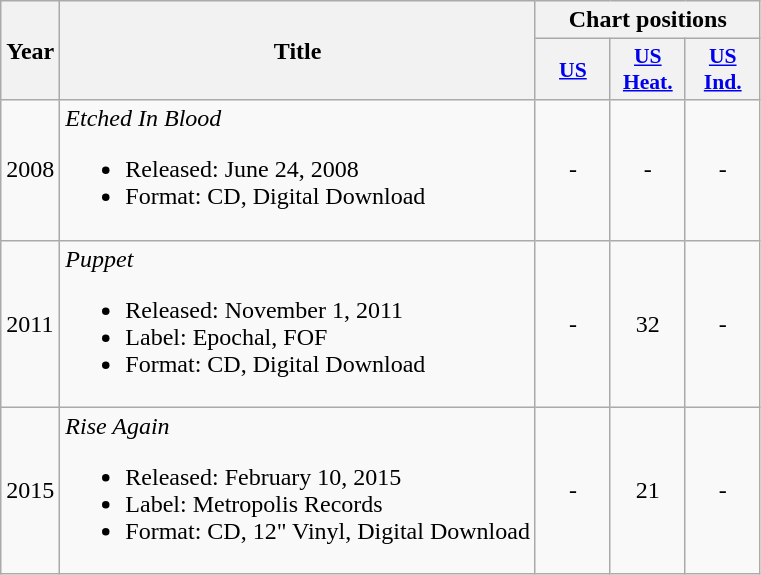<table class="wikitable">
<tr>
<th rowspan="2">Year</th>
<th rowspan="2">Title</th>
<th colspan="3">Chart positions</th>
</tr>
<tr>
<th style="width:3em;font-size:90%;"><a href='#'>US</a></th>
<th style="width:3em;font-size:90%;"><a href='#'>US Heat.</a></th>
<th style="width:3em;font-size:90%;"><a href='#'>US Ind.</a></th>
</tr>
<tr>
<td>2008</td>
<td><em>Etched In Blood</em><br><ul><li>Released: June 24, 2008</li><li>Format: CD, Digital Download</li></ul></td>
<td align="center">-</td>
<td align="center">-</td>
<td align="center">-</td>
</tr>
<tr>
<td>2011</td>
<td><em>Puppet</em><br><ul><li>Released: November 1, 2011</li><li>Label: Epochal, FOF</li><li>Format: CD, Digital Download</li></ul></td>
<td align="center">-</td>
<td align="center">32 </td>
<td align="center">-</td>
</tr>
<tr>
<td>2015</td>
<td><em>Rise Again</em><br><ul><li>Released: February 10, 2015</li><li>Label: Metropolis Records</li><li>Format: CD, 12" Vinyl, Digital Download</li></ul></td>
<td align="center">-</td>
<td align="center">21 </td>
<td align="center">-</td>
</tr>
</table>
